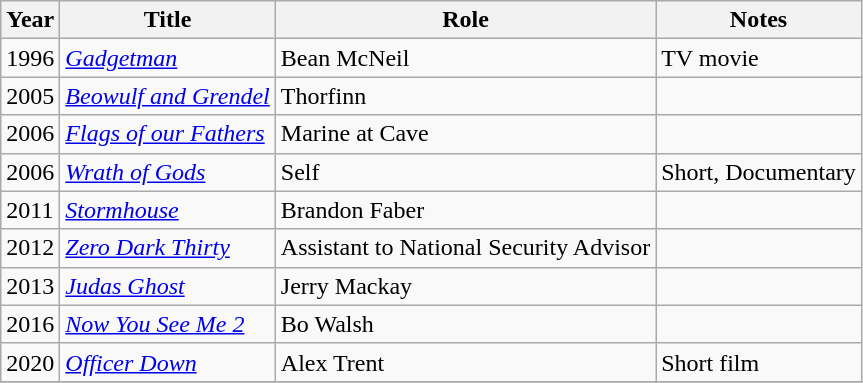<table class="wikitable sortable">
<tr>
<th>Year</th>
<th>Title</th>
<th>Role</th>
<th class="unsortable">Notes</th>
</tr>
<tr>
<td>1996</td>
<td><em><a href='#'>Gadgetman</a></em></td>
<td>Bean McNeil</td>
<td>TV movie</td>
</tr>
<tr>
<td>2005</td>
<td><em><a href='#'>Beowulf and Grendel</a></em></td>
<td>Thorfinn</td>
<td></td>
</tr>
<tr>
<td>2006</td>
<td><em><a href='#'>Flags of our Fathers</a></em></td>
<td>Marine at Cave</td>
<td></td>
</tr>
<tr>
<td>2006</td>
<td><em><a href='#'>Wrath of Gods</a></em></td>
<td>Self</td>
<td>Short, Documentary</td>
</tr>
<tr>
<td>2011</td>
<td><em><a href='#'>Stormhouse</a></em></td>
<td>Brandon Faber</td>
<td></td>
</tr>
<tr>
<td>2012</td>
<td><em><a href='#'>Zero Dark Thirty</a></em></td>
<td>Assistant to National Security Advisor</td>
<td></td>
</tr>
<tr>
<td>2013</td>
<td><em><a href='#'>Judas Ghost</a></em></td>
<td>Jerry Mackay</td>
<td></td>
</tr>
<tr>
<td>2016</td>
<td><em><a href='#'>Now You See Me 2</a></em></td>
<td>Bo Walsh</td>
<td></td>
</tr>
<tr>
<td>2020</td>
<td><em><a href='#'>Officer Down</a></em></td>
<td>Alex Trent</td>
<td>Short film</td>
</tr>
<tr>
</tr>
</table>
